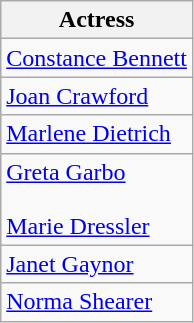<table class="wikitable">
<tr>
<th>Actress</th>
</tr>
<tr>
<td><a href='#'>Constance Bennett</a></td>
</tr>
<tr>
<td><a href='#'>Joan Crawford</a></td>
</tr>
<tr>
<td><a href='#'>Marlene Dietrich</a></td>
</tr>
<tr>
<td><a href='#'>Greta Garbo</a><br><br><a href='#'>Marie Dressler</a></td>
</tr>
<tr>
<td><a href='#'>Janet Gaynor</a></td>
</tr>
<tr>
<td><a href='#'>Norma Shearer</a></td>
</tr>
</table>
